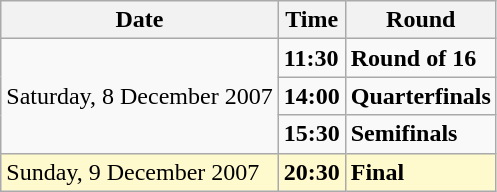<table class="wikitable">
<tr>
<th>Date</th>
<th>Time</th>
<th>Round</th>
</tr>
<tr>
<td rowspan="3">Saturday, 8 December 2007</td>
<td><strong>11:30</strong></td>
<td><strong>Round of 16</strong></td>
</tr>
<tr>
<td><strong>14:00</strong></td>
<td><strong>Quarterfinals</strong></td>
</tr>
<tr>
<td><strong>15:30</strong></td>
<td><strong>Semifinals</strong></td>
</tr>
<tr style="background:lemonchiffon;">
<td>Sunday, 9 December 2007</td>
<td><strong>20:30</strong></td>
<td><strong>Final</strong></td>
</tr>
</table>
